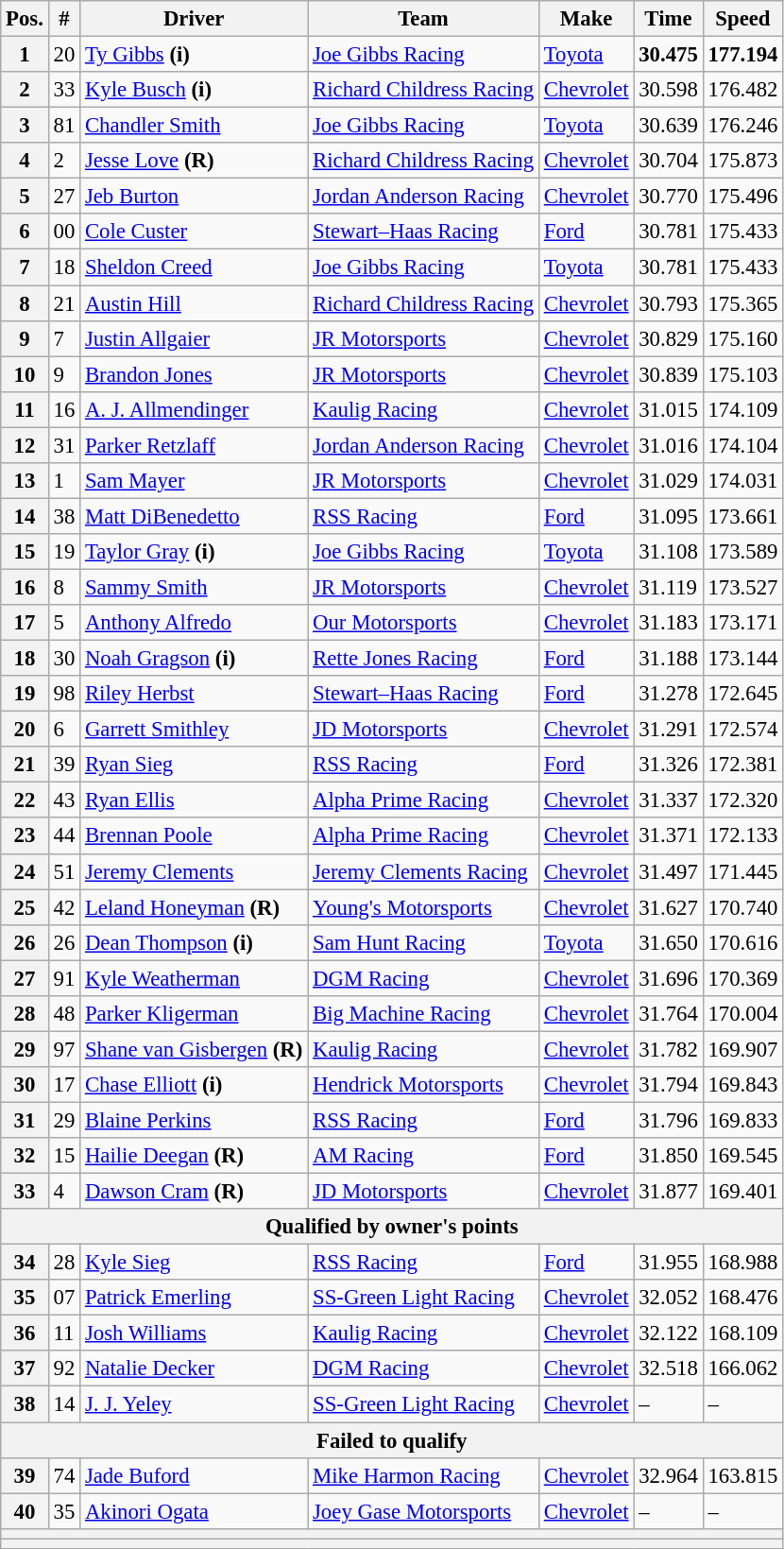<table class="wikitable" style="font-size:95%">
<tr>
<th>Pos.</th>
<th>#</th>
<th>Driver</th>
<th>Team</th>
<th>Make</th>
<th>Time</th>
<th>Speed</th>
</tr>
<tr>
<th>1</th>
<td>20</td>
<td><a href='#'>Ty Gibbs</a> <strong>(i)</strong></td>
<td><a href='#'>Joe Gibbs Racing</a></td>
<td><a href='#'>Toyota</a></td>
<td><strong>30.475</strong></td>
<td><strong>177.194</strong></td>
</tr>
<tr>
<th>2</th>
<td>33</td>
<td><a href='#'>Kyle Busch</a> <strong>(i)</strong></td>
<td><a href='#'>Richard Childress Racing</a></td>
<td><a href='#'>Chevrolet</a></td>
<td>30.598</td>
<td>176.482</td>
</tr>
<tr>
<th>3</th>
<td>81</td>
<td><a href='#'>Chandler Smith</a></td>
<td><a href='#'>Joe Gibbs Racing</a></td>
<td><a href='#'>Toyota</a></td>
<td>30.639</td>
<td>176.246</td>
</tr>
<tr>
<th>4</th>
<td>2</td>
<td><a href='#'>Jesse Love</a> <strong>(R)</strong></td>
<td><a href='#'>Richard Childress Racing</a></td>
<td><a href='#'>Chevrolet</a></td>
<td>30.704</td>
<td>175.873</td>
</tr>
<tr>
<th>5</th>
<td>27</td>
<td><a href='#'>Jeb Burton</a></td>
<td><a href='#'>Jordan Anderson Racing</a></td>
<td><a href='#'>Chevrolet</a></td>
<td>30.770</td>
<td>175.496</td>
</tr>
<tr>
<th>6</th>
<td>00</td>
<td><a href='#'>Cole Custer</a></td>
<td><a href='#'>Stewart–Haas Racing</a></td>
<td><a href='#'>Ford</a></td>
<td>30.781</td>
<td>175.433</td>
</tr>
<tr>
<th>7</th>
<td>18</td>
<td><a href='#'>Sheldon Creed</a></td>
<td><a href='#'>Joe Gibbs Racing</a></td>
<td><a href='#'>Toyota</a></td>
<td>30.781</td>
<td>175.433</td>
</tr>
<tr>
<th>8</th>
<td>21</td>
<td><a href='#'>Austin Hill</a></td>
<td><a href='#'>Richard Childress Racing</a></td>
<td><a href='#'>Chevrolet</a></td>
<td>30.793</td>
<td>175.365</td>
</tr>
<tr>
<th>9</th>
<td>7</td>
<td><a href='#'>Justin Allgaier</a></td>
<td><a href='#'>JR Motorsports</a></td>
<td><a href='#'>Chevrolet</a></td>
<td>30.829</td>
<td>175.160</td>
</tr>
<tr>
<th>10</th>
<td>9</td>
<td><a href='#'>Brandon Jones</a></td>
<td><a href='#'>JR Motorsports</a></td>
<td><a href='#'>Chevrolet</a></td>
<td>30.839</td>
<td>175.103</td>
</tr>
<tr>
<th>11</th>
<td>16</td>
<td><a href='#'>A. J. Allmendinger</a></td>
<td><a href='#'>Kaulig Racing</a></td>
<td><a href='#'>Chevrolet</a></td>
<td>31.015</td>
<td>174.109</td>
</tr>
<tr>
<th>12</th>
<td>31</td>
<td><a href='#'>Parker Retzlaff</a></td>
<td><a href='#'>Jordan Anderson Racing</a></td>
<td><a href='#'>Chevrolet</a></td>
<td>31.016</td>
<td>174.104</td>
</tr>
<tr>
<th>13</th>
<td>1</td>
<td><a href='#'>Sam Mayer</a></td>
<td><a href='#'>JR Motorsports</a></td>
<td><a href='#'>Chevrolet</a></td>
<td>31.029</td>
<td>174.031</td>
</tr>
<tr>
<th>14</th>
<td>38</td>
<td><a href='#'>Matt DiBenedetto</a></td>
<td><a href='#'>RSS Racing</a></td>
<td><a href='#'>Ford</a></td>
<td>31.095</td>
<td>173.661</td>
</tr>
<tr>
<th>15</th>
<td>19</td>
<td><a href='#'>Taylor Gray</a> <strong>(i)</strong></td>
<td><a href='#'>Joe Gibbs Racing</a></td>
<td><a href='#'>Toyota</a></td>
<td>31.108</td>
<td>173.589</td>
</tr>
<tr>
<th>16</th>
<td>8</td>
<td><a href='#'>Sammy Smith</a></td>
<td><a href='#'>JR Motorsports</a></td>
<td><a href='#'>Chevrolet</a></td>
<td>31.119</td>
<td>173.527</td>
</tr>
<tr>
<th>17</th>
<td>5</td>
<td><a href='#'>Anthony Alfredo</a></td>
<td><a href='#'>Our Motorsports</a></td>
<td><a href='#'>Chevrolet</a></td>
<td>31.183</td>
<td>173.171</td>
</tr>
<tr>
<th>18</th>
<td>30</td>
<td><a href='#'>Noah Gragson</a> <strong>(i)</strong></td>
<td><a href='#'>Rette Jones Racing</a></td>
<td><a href='#'>Ford</a></td>
<td>31.188</td>
<td>173.144</td>
</tr>
<tr>
<th>19</th>
<td>98</td>
<td><a href='#'>Riley Herbst</a></td>
<td><a href='#'>Stewart–Haas Racing</a></td>
<td><a href='#'>Ford</a></td>
<td>31.278</td>
<td>172.645</td>
</tr>
<tr>
<th>20</th>
<td>6</td>
<td><a href='#'>Garrett Smithley</a></td>
<td><a href='#'>JD Motorsports</a></td>
<td><a href='#'>Chevrolet</a></td>
<td>31.291</td>
<td>172.574</td>
</tr>
<tr>
<th>21</th>
<td>39</td>
<td><a href='#'>Ryan Sieg</a></td>
<td><a href='#'>RSS Racing</a></td>
<td><a href='#'>Ford</a></td>
<td>31.326</td>
<td>172.381</td>
</tr>
<tr>
<th>22</th>
<td>43</td>
<td><a href='#'>Ryan Ellis</a></td>
<td><a href='#'>Alpha Prime Racing</a></td>
<td><a href='#'>Chevrolet</a></td>
<td>31.337</td>
<td>172.320</td>
</tr>
<tr>
<th>23</th>
<td>44</td>
<td><a href='#'>Brennan Poole</a></td>
<td><a href='#'>Alpha Prime Racing</a></td>
<td><a href='#'>Chevrolet</a></td>
<td>31.371</td>
<td>172.133</td>
</tr>
<tr>
<th>24</th>
<td>51</td>
<td><a href='#'>Jeremy Clements</a></td>
<td><a href='#'>Jeremy Clements Racing</a></td>
<td><a href='#'>Chevrolet</a></td>
<td>31.497</td>
<td>171.445</td>
</tr>
<tr>
<th>25</th>
<td>42</td>
<td><a href='#'>Leland Honeyman</a> <strong>(R)</strong></td>
<td><a href='#'>Young's Motorsports</a></td>
<td><a href='#'>Chevrolet</a></td>
<td>31.627</td>
<td>170.740</td>
</tr>
<tr>
<th>26</th>
<td>26</td>
<td><a href='#'>Dean Thompson</a> <strong>(i)</strong></td>
<td><a href='#'>Sam Hunt Racing</a></td>
<td><a href='#'>Toyota</a></td>
<td>31.650</td>
<td>170.616</td>
</tr>
<tr>
<th>27</th>
<td>91</td>
<td><a href='#'>Kyle Weatherman</a></td>
<td><a href='#'>DGM Racing</a></td>
<td><a href='#'>Chevrolet</a></td>
<td>31.696</td>
<td>170.369</td>
</tr>
<tr>
<th>28</th>
<td>48</td>
<td><a href='#'>Parker Kligerman</a></td>
<td><a href='#'>Big Machine Racing</a></td>
<td><a href='#'>Chevrolet</a></td>
<td>31.764</td>
<td>170.004</td>
</tr>
<tr>
<th>29</th>
<td>97</td>
<td><a href='#'>Shane van Gisbergen</a> <strong>(R)</strong></td>
<td><a href='#'>Kaulig Racing</a></td>
<td><a href='#'>Chevrolet</a></td>
<td>31.782</td>
<td>169.907</td>
</tr>
<tr>
<th>30</th>
<td>17</td>
<td><a href='#'>Chase Elliott</a> <strong>(i)</strong></td>
<td><a href='#'>Hendrick Motorsports</a></td>
<td><a href='#'>Chevrolet</a></td>
<td>31.794</td>
<td>169.843</td>
</tr>
<tr>
<th>31</th>
<td>29</td>
<td><a href='#'>Blaine Perkins</a></td>
<td><a href='#'>RSS Racing</a></td>
<td><a href='#'>Ford</a></td>
<td>31.796</td>
<td>169.833</td>
</tr>
<tr>
<th>32</th>
<td>15</td>
<td><a href='#'>Hailie Deegan</a> <strong>(R)</strong></td>
<td><a href='#'>AM Racing</a></td>
<td><a href='#'>Ford</a></td>
<td>31.850</td>
<td>169.545</td>
</tr>
<tr>
<th>33</th>
<td>4</td>
<td><a href='#'>Dawson Cram</a> <strong>(R)</strong></td>
<td><a href='#'>JD Motorsports</a></td>
<td><a href='#'>Chevrolet</a></td>
<td>31.877</td>
<td>169.401</td>
</tr>
<tr>
<th colspan="7">Qualified by owner's points</th>
</tr>
<tr>
<th>34</th>
<td>28</td>
<td><a href='#'>Kyle Sieg</a></td>
<td><a href='#'>RSS Racing</a></td>
<td><a href='#'>Ford</a></td>
<td>31.955</td>
<td>168.988</td>
</tr>
<tr>
<th>35</th>
<td>07</td>
<td><a href='#'>Patrick Emerling</a></td>
<td><a href='#'>SS-Green Light Racing</a></td>
<td><a href='#'>Chevrolet</a></td>
<td>32.052</td>
<td>168.476</td>
</tr>
<tr>
<th>36</th>
<td>11</td>
<td><a href='#'>Josh Williams</a></td>
<td><a href='#'>Kaulig Racing</a></td>
<td><a href='#'>Chevrolet</a></td>
<td>32.122</td>
<td>168.109</td>
</tr>
<tr>
<th>37</th>
<td>92</td>
<td><a href='#'>Natalie Decker</a></td>
<td><a href='#'>DGM Racing</a></td>
<td><a href='#'>Chevrolet</a></td>
<td>32.518</td>
<td>166.062</td>
</tr>
<tr>
<th>38</th>
<td>14</td>
<td><a href='#'>J. J. Yeley</a></td>
<td><a href='#'>SS-Green Light Racing</a></td>
<td><a href='#'>Chevrolet</a></td>
<td>–</td>
<td>–</td>
</tr>
<tr>
<th colspan="7">Failed to qualify</th>
</tr>
<tr>
<th>39</th>
<td>74</td>
<td><a href='#'>Jade Buford</a></td>
<td><a href='#'>Mike Harmon Racing</a></td>
<td><a href='#'>Chevrolet</a></td>
<td>32.964</td>
<td>163.815</td>
</tr>
<tr>
<th>40</th>
<td>35</td>
<td><a href='#'>Akinori Ogata</a></td>
<td><a href='#'>Joey Gase Motorsports</a></td>
<td><a href='#'>Chevrolet</a></td>
<td>–</td>
<td>–</td>
</tr>
<tr>
<th colspan="7"></th>
</tr>
<tr>
<th colspan="7"></th>
</tr>
</table>
